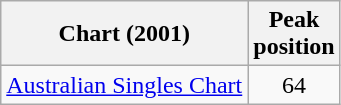<table class="wikitable">
<tr>
<th align="left">Chart (2001)</th>
<th align="left">Peak<br>position</th>
</tr>
<tr>
<td align="left"><a href='#'>Australian Singles Chart</a></td>
<td align="center">64</td>
</tr>
</table>
